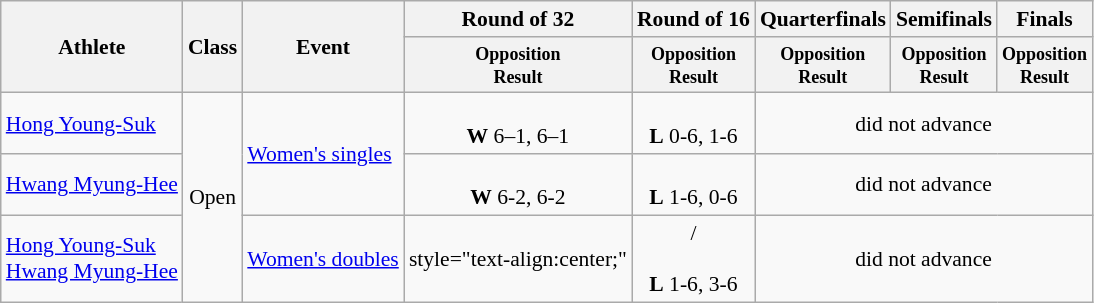<table class=wikitable style="font-size:90%">
<tr>
<th rowspan="2">Athlete</th>
<th rowspan="2">Class</th>
<th rowspan="2">Event</th>
<th>Round of 32</th>
<th>Round of 16</th>
<th>Quarterfinals</th>
<th>Semifinals</th>
<th>Finals</th>
</tr>
<tr>
<th style="line-height:1em"><small>Opposition<br>Result</small></th>
<th style="line-height:1em"><small>Opposition<br>Result</small></th>
<th style="line-height:1em"><small>Opposition<br>Result</small></th>
<th style="line-height:1em"><small>Opposition<br>Result</small></th>
<th style="line-height:1em"><small>Opposition<br>Result</small></th>
</tr>
<tr>
<td><a href='#'>Hong Young-Suk</a></td>
<td rowspan="3" style="text-align:center;">Open</td>
<td rowspan="2"><a href='#'>Women's singles</a></td>
<td style="text-align:center;"><br><strong>W</strong> 6–1, 6–1</td>
<td style="text-align:center;"><br><strong>L</strong> 0-6, 1-6</td>
<td style="text-align:center;" colspan="3">did not advance</td>
</tr>
<tr>
<td><a href='#'>Hwang Myung-Hee</a></td>
<td style="text-align:center;"><br><strong>W</strong> 6-2, 6-2</td>
<td style="text-align:center;"><br><strong>L</strong> 1-6, 0-6</td>
<td style="text-align:center;" colspan="3">did not advance</td>
</tr>
<tr>
<td><a href='#'>Hong Young-Suk</a><br> <a href='#'>Hwang Myung-Hee</a></td>
<td><a href='#'>Women's doubles</a></td>
<td>style="text-align:center;" </td>
<td style="text-align:center;"> /<br> <br><strong>L</strong> 1-6, 3-6</td>
<td style="text-align:center;" colspan="3">did not advance</td>
</tr>
</table>
